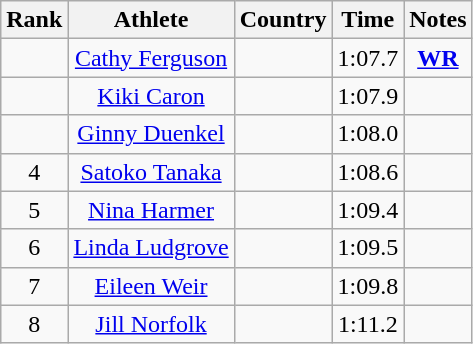<table class="wikitable sortable" style="text-align:center">
<tr>
<th>Rank</th>
<th>Athlete</th>
<th>Country</th>
<th>Time</th>
<th>Notes</th>
</tr>
<tr>
<td></td>
<td><a href='#'>Cathy Ferguson</a></td>
<td align=left></td>
<td>1:07.7</td>
<td><strong><a href='#'>WR</a></strong></td>
</tr>
<tr>
<td></td>
<td><a href='#'>Kiki Caron</a></td>
<td align=left></td>
<td>1:07.9</td>
<td><strong>  </strong></td>
</tr>
<tr>
<td></td>
<td><a href='#'>Ginny Duenkel</a></td>
<td align=left></td>
<td>1:08.0</td>
<td><strong> </strong></td>
</tr>
<tr>
<td>4</td>
<td><a href='#'>Satoko Tanaka</a></td>
<td align=left></td>
<td>1:08.6</td>
<td><strong> </strong></td>
</tr>
<tr>
<td>5</td>
<td><a href='#'>Nina Harmer</a></td>
<td align=left></td>
<td>1:09.4</td>
<td><strong> </strong></td>
</tr>
<tr>
<td>6</td>
<td><a href='#'>Linda Ludgrove</a></td>
<td align=left></td>
<td>1:09.5</td>
<td><strong> </strong></td>
</tr>
<tr>
<td>7</td>
<td><a href='#'>Eileen Weir</a></td>
<td align=left></td>
<td>1:09.8</td>
<td><strong> </strong></td>
</tr>
<tr>
<td>8</td>
<td><a href='#'>Jill Norfolk</a></td>
<td align=left></td>
<td>1:11.2</td>
<td><strong> </strong></td>
</tr>
</table>
